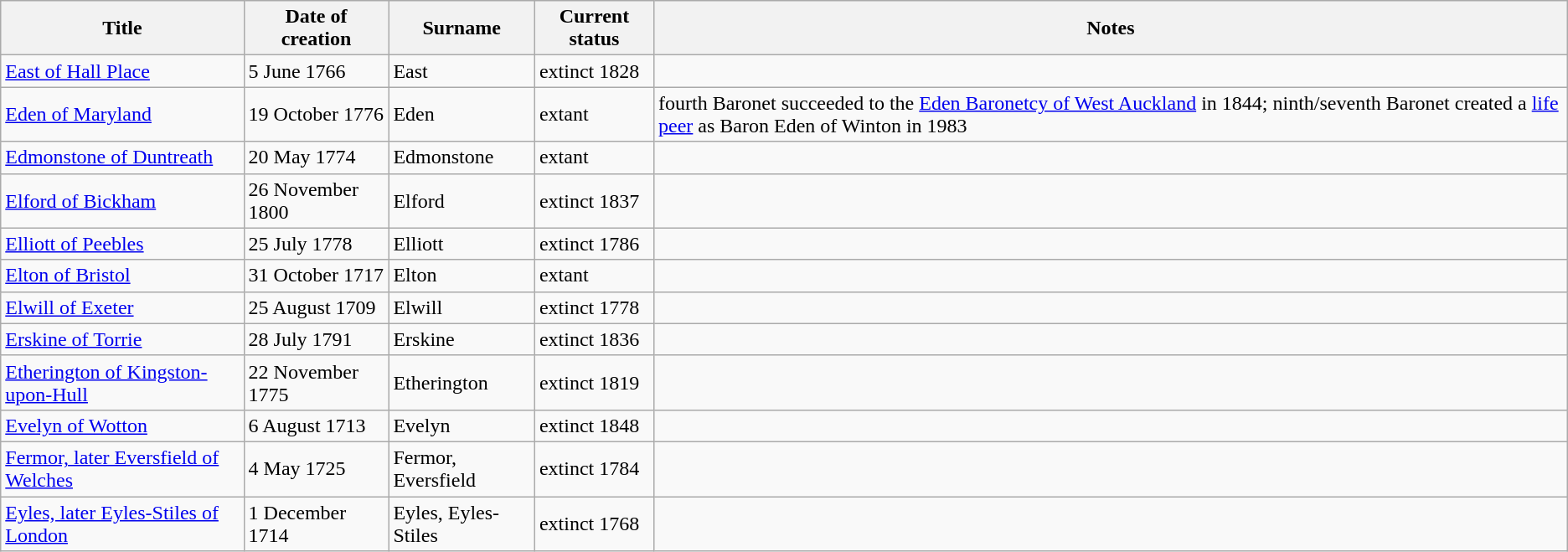<table class="wikitable">
<tr>
<th>Title</th>
<th>Date of creation</th>
<th>Surname</th>
<th>Current status</th>
<th>Notes</th>
</tr>
<tr>
<td><a href='#'>East of Hall Place</a></td>
<td>5 June 1766</td>
<td>East</td>
<td>extinct 1828</td>
<td></td>
</tr>
<tr>
<td><a href='#'>Eden of Maryland</a></td>
<td>19 October 1776</td>
<td>Eden</td>
<td>extant</td>
<td>fourth Baronet succeeded to the <a href='#'>Eden Baronetcy of West Auckland</a> in 1844; ninth/seventh Baronet created a <a href='#'>life peer</a> as Baron Eden of Winton in 1983</td>
</tr>
<tr>
<td><a href='#'>Edmonstone of Duntreath</a></td>
<td>20 May 1774</td>
<td>Edmonstone</td>
<td>extant</td>
<td></td>
</tr>
<tr>
<td><a href='#'>Elford of Bickham</a></td>
<td>26 November 1800</td>
<td>Elford</td>
<td>extinct 1837</td>
<td></td>
</tr>
<tr>
<td><a href='#'>Elliott of Peebles</a></td>
<td>25 July 1778</td>
<td>Elliott</td>
<td>extinct 1786</td>
<td></td>
</tr>
<tr>
<td><a href='#'>Elton of Bristol</a></td>
<td>31 October 1717</td>
<td>Elton</td>
<td>extant</td>
<td></td>
</tr>
<tr>
<td><a href='#'>Elwill of Exeter</a></td>
<td>25 August 1709</td>
<td>Elwill</td>
<td>extinct 1778</td>
<td></td>
</tr>
<tr>
<td><a href='#'>Erskine of Torrie</a></td>
<td>28 July 1791</td>
<td>Erskine</td>
<td>extinct 1836</td>
<td></td>
</tr>
<tr>
<td><a href='#'>Etherington of Kingston-upon-Hull</a></td>
<td>22 November 1775</td>
<td>Etherington</td>
<td>extinct 1819</td>
<td></td>
</tr>
<tr>
<td><a href='#'>Evelyn of Wotton</a></td>
<td>6 August 1713</td>
<td>Evelyn</td>
<td>extinct 1848</td>
<td></td>
</tr>
<tr>
<td><a href='#'>Fermor, later Eversfield of Welches</a></td>
<td>4 May 1725</td>
<td>Fermor, Eversfield</td>
<td>extinct 1784</td>
<td></td>
</tr>
<tr>
<td><a href='#'>Eyles, later Eyles-Stiles of London</a></td>
<td>1 December 1714</td>
<td>Eyles, Eyles-Stiles</td>
<td>extinct 1768</td>
<td></td>
</tr>
</table>
